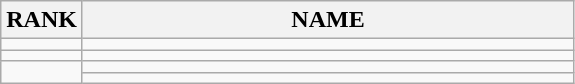<table class="wikitable">
<tr>
<th>RANK</th>
<th style="width: 20em">NAME</th>
</tr>
<tr>
<td align="center"></td>
<td></td>
</tr>
<tr>
<td align="center"></td>
<td></td>
</tr>
<tr>
<td rowspan=2 align="center"></td>
<td></td>
</tr>
<tr>
<td></td>
</tr>
</table>
